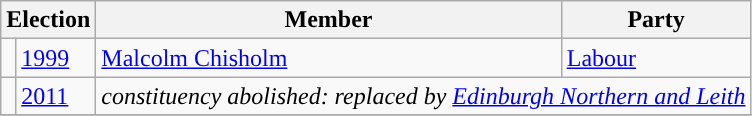<table class="wikitable">
<tr>
<th colspan="2">Election</th>
<th>Member</th>
<th>Party</th>
</tr>
<tr>
<td style="background-color: "></td>
<td><a href='#'>1999</a></td>
<td><a href='#'>Malcolm Chisholm</a></td>
<td><a href='#'>Labour</a></td>
</tr>
<tr>
<td style="background-color:"></td>
<td><a href='#'>2011</a></td>
<td colspan="3"><em>constituency abolished: replaced by <a href='#'>Edinburgh Northern and Leith</a></em></td>
</tr>
<tr>
</tr>
</table>
